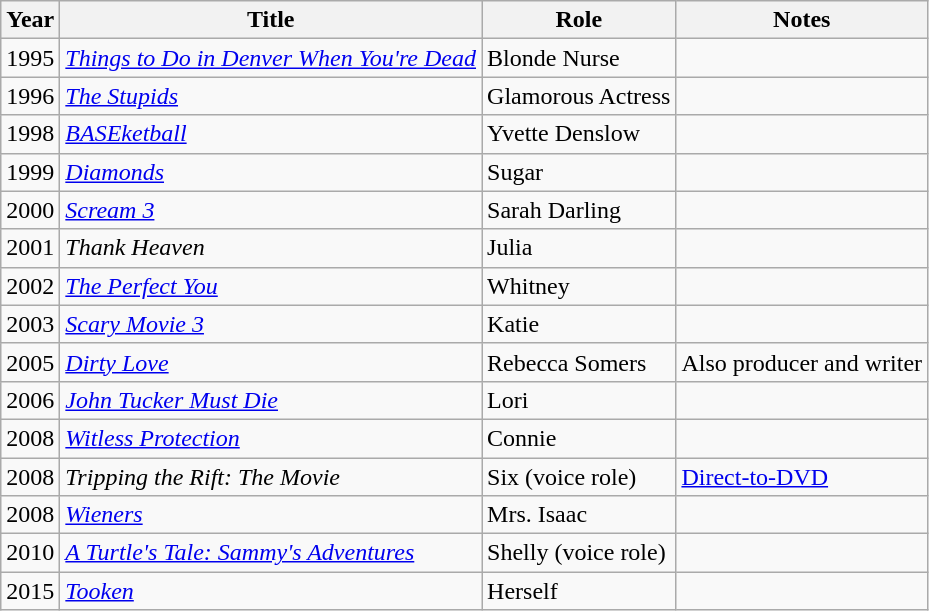<table class="wikitable sortable">
<tr>
<th>Year</th>
<th>Title</th>
<th>Role</th>
<th class=unsortable>Notes</th>
</tr>
<tr>
<td>1995</td>
<td><em><a href='#'>Things to Do in Denver When You're Dead</a></em></td>
<td>Blonde Nurse</td>
<td></td>
</tr>
<tr>
<td>1996</td>
<td><em><a href='#'>The Stupids</a></em></td>
<td>Glamorous Actress</td>
<td></td>
</tr>
<tr>
<td>1998</td>
<td><em><a href='#'>BASEketball</a></em></td>
<td>Yvette Denslow</td>
<td></td>
</tr>
<tr>
<td>1999</td>
<td><em><a href='#'>Diamonds</a></em></td>
<td>Sugar</td>
<td></td>
</tr>
<tr>
<td>2000</td>
<td><em><a href='#'>Scream 3</a></em></td>
<td>Sarah Darling</td>
<td></td>
</tr>
<tr>
<td>2001</td>
<td><em>Thank Heaven</em></td>
<td>Julia</td>
<td></td>
</tr>
<tr>
<td>2002</td>
<td><em><a href='#'>The Perfect You</a></em></td>
<td>Whitney</td>
<td></td>
</tr>
<tr>
<td>2003</td>
<td><em><a href='#'>Scary Movie 3</a></em></td>
<td>Katie</td>
<td></td>
</tr>
<tr>
<td>2005</td>
<td><em><a href='#'>Dirty Love</a></em></td>
<td>Rebecca Somers</td>
<td>Also producer and writer</td>
</tr>
<tr>
<td>2006</td>
<td><em><a href='#'>John Tucker Must Die</a></em></td>
<td>Lori</td>
<td></td>
</tr>
<tr>
<td>2008</td>
<td><em><a href='#'>Witless Protection</a></em></td>
<td>Connie</td>
<td></td>
</tr>
<tr>
<td>2008</td>
<td><em>Tripping the Rift: The Movie</em></td>
<td>Six (voice role)</td>
<td><a href='#'>Direct-to-DVD</a></td>
</tr>
<tr>
<td>2008</td>
<td><em><a href='#'>Wieners</a></em></td>
<td>Mrs. Isaac</td>
<td></td>
</tr>
<tr>
<td>2010</td>
<td><em><a href='#'>A Turtle's Tale: Sammy's Adventures</a></em></td>
<td>Shelly (voice role)</td>
<td></td>
</tr>
<tr>
<td>2015</td>
<td><em><a href='#'>Tooken</a></em></td>
<td>Herself</td>
<td></td>
</tr>
</table>
